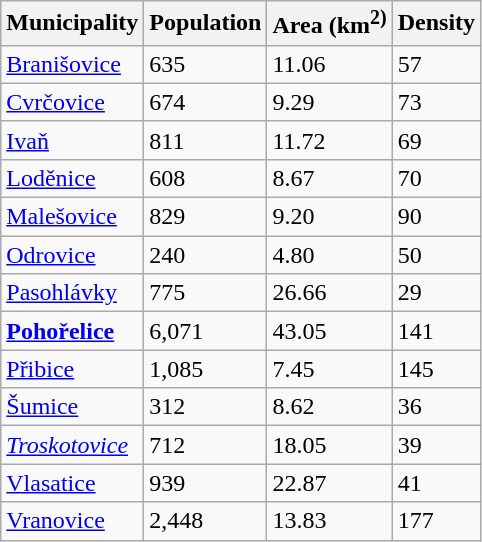<table class="wikitable sortable">
<tr>
<th>Municipality</th>
<th>Population</th>
<th>Area (km<sup>2)</sup></th>
<th>Density</th>
</tr>
<tr>
<td><a href='#'>Branišovice</a></td>
<td>635</td>
<td>11.06</td>
<td>57</td>
</tr>
<tr>
<td><a href='#'>Cvrčovice</a></td>
<td>674</td>
<td>9.29</td>
<td>73</td>
</tr>
<tr>
<td><a href='#'>Ivaň</a></td>
<td>811</td>
<td>11.72</td>
<td>69</td>
</tr>
<tr>
<td><a href='#'>Loděnice</a></td>
<td>608</td>
<td>8.67</td>
<td>70</td>
</tr>
<tr>
<td><a href='#'>Malešovice</a></td>
<td>829</td>
<td>9.20</td>
<td>90</td>
</tr>
<tr>
<td><a href='#'>Odrovice</a></td>
<td>240</td>
<td>4.80</td>
<td>50</td>
</tr>
<tr>
<td><a href='#'>Pasohlávky</a></td>
<td>775</td>
<td>26.66</td>
<td>29</td>
</tr>
<tr>
<td><strong><a href='#'>Pohořelice</a></strong></td>
<td>6,071</td>
<td>43.05</td>
<td>141</td>
</tr>
<tr>
<td><a href='#'>Přibice</a></td>
<td>1,085</td>
<td>7.45</td>
<td>145</td>
</tr>
<tr>
<td><a href='#'>Šumice</a></td>
<td>312</td>
<td>8.62</td>
<td>36</td>
</tr>
<tr>
<td><em><a href='#'>Troskotovice</a></em></td>
<td>712</td>
<td>18.05</td>
<td>39</td>
</tr>
<tr>
<td><a href='#'>Vlasatice</a></td>
<td>939</td>
<td>22.87</td>
<td>41</td>
</tr>
<tr>
<td><a href='#'>Vranovice</a></td>
<td>2,448</td>
<td>13.83</td>
<td>177</td>
</tr>
</table>
